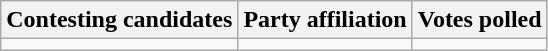<table class="wikitable sortable">
<tr>
<th>Contesting candidates</th>
<th>Party affiliation</th>
<th>Votes polled</th>
</tr>
<tr>
<td></td>
<td></td>
<td></td>
</tr>
</table>
